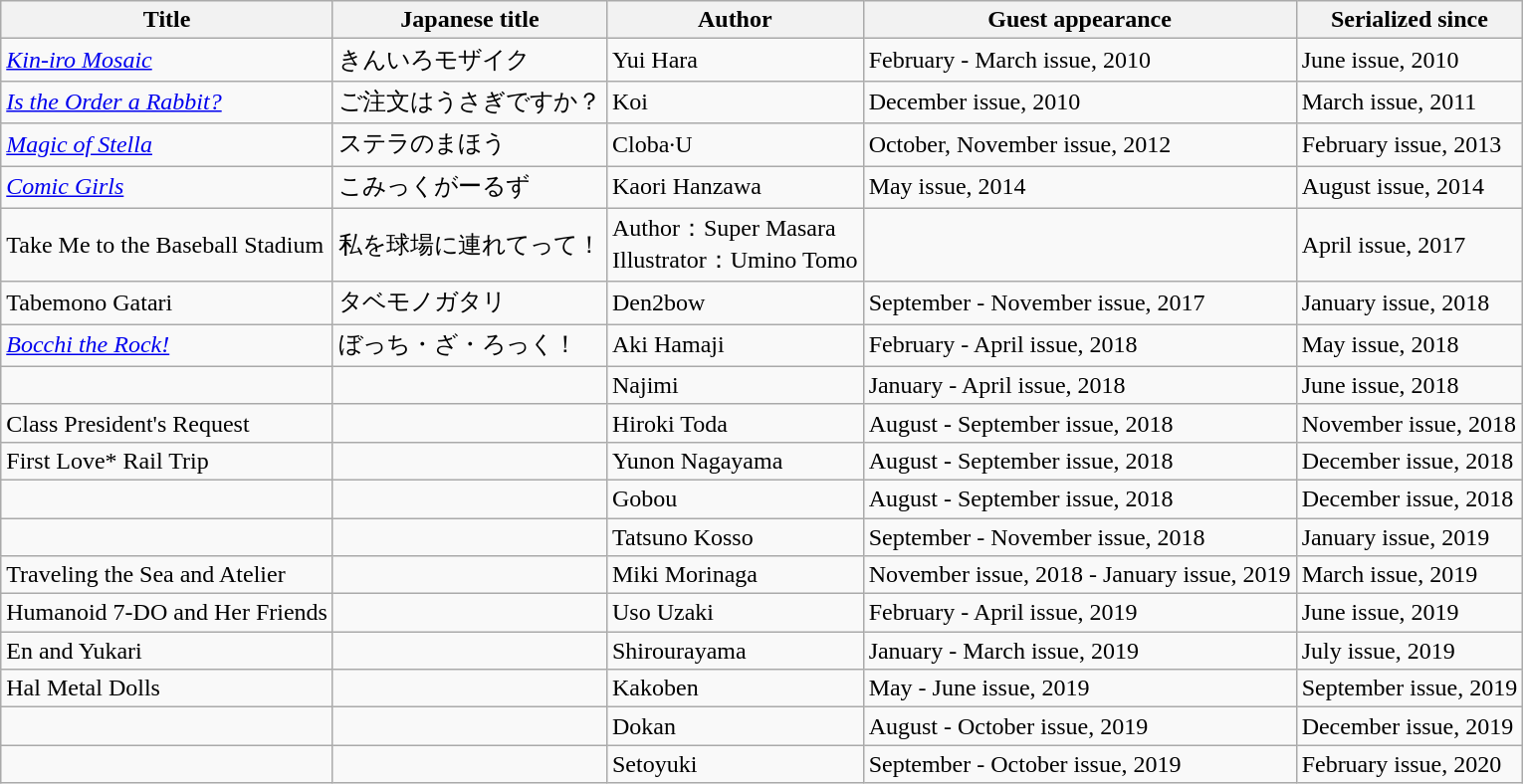<table class="wikitable">
<tr>
<th>Title</th>
<th>Japanese title</th>
<th>Author</th>
<th>Guest appearance</th>
<th>Serialized since</th>
</tr>
<tr>
<td><em><a href='#'>Kin-iro Mosaic</a></em></td>
<td>きんいろモザイク</td>
<td>Yui Hara</td>
<td>February - March issue, 2010</td>
<td>June issue, 2010</td>
</tr>
<tr>
<td><em><a href='#'>Is the Order a Rabbit?</a></em></td>
<td>ご注文はうさぎですか？</td>
<td>Koi</td>
<td>December issue, 2010</td>
<td>March issue, 2011</td>
</tr>
<tr>
<td><em><a href='#'>Magic of Stella</a></em></td>
<td>ステラのまほう</td>
<td>Cloba·U</td>
<td>October, November issue, 2012</td>
<td>February issue, 2013</td>
</tr>
<tr>
<td><em><a href='#'>Comic Girls</a></em></td>
<td>こみっくがーるず</td>
<td>Kaori Hanzawa</td>
<td>May issue, 2014</td>
<td>August issue, 2014</td>
</tr>
<tr>
<td>Take Me to the Baseball Stadium</td>
<td>私を球場に連れてって！</td>
<td>Author：Super Masara<br>Illustrator：Umino Tomo</td>
<td></td>
<td>April issue, 2017</td>
</tr>
<tr>
<td>Tabemono Gatari</td>
<td>タベモノガタリ</td>
<td>Den2bow</td>
<td>September - November issue, 2017</td>
<td>January issue, 2018</td>
</tr>
<tr>
<td><em><a href='#'>Bocchi the Rock!</a></em></td>
<td>ぼっち・ざ・ろっく！</td>
<td>Aki Hamaji</td>
<td>February - April issue, 2018</td>
<td>May issue, 2018</td>
</tr>
<tr>
<td></td>
<td></td>
<td>Najimi</td>
<td>January - April issue, 2018</td>
<td>June issue, 2018</td>
</tr>
<tr>
<td>Class President's Request</td>
<td></td>
<td>Hiroki Toda</td>
<td>August - September issue, 2018</td>
<td>November issue, 2018</td>
</tr>
<tr>
<td>First Love* Rail Trip</td>
<td></td>
<td>Yunon Nagayama</td>
<td>August - September issue, 2018</td>
<td>December issue, 2018</td>
</tr>
<tr>
<td></td>
<td></td>
<td>Gobou</td>
<td>August - September issue, 2018</td>
<td>December issue, 2018</td>
</tr>
<tr>
<td></td>
<td></td>
<td>Tatsuno Kosso</td>
<td>September - November issue, 2018</td>
<td>January issue, 2019</td>
</tr>
<tr>
<td>Traveling the Sea and Atelier</td>
<td></td>
<td>Miki Morinaga</td>
<td>November issue, 2018 - January issue, 2019</td>
<td>March issue, 2019</td>
</tr>
<tr>
<td>Humanoid 7-DO and Her Friends</td>
<td></td>
<td>Uso Uzaki</td>
<td>February - April issue, 2019</td>
<td>June issue, 2019</td>
</tr>
<tr>
<td>En and Yukari</td>
<td></td>
<td>Shirourayama</td>
<td>January - March issue, 2019</td>
<td>July issue, 2019</td>
</tr>
<tr>
<td>Hal Metal Dolls</td>
<td></td>
<td>Kakoben</td>
<td>May - June issue, 2019</td>
<td>September issue, 2019</td>
</tr>
<tr>
<td></td>
<td></td>
<td>Dokan</td>
<td>August - October issue, 2019</td>
<td>December issue, 2019</td>
</tr>
<tr>
<td></td>
<td></td>
<td>Setoyuki</td>
<td>September - October issue, 2019</td>
<td>February issue, 2020</td>
</tr>
</table>
